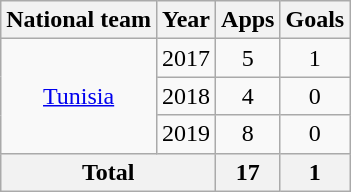<table class="wikitable" style="text-align:center">
<tr>
<th>National team</th>
<th>Year</th>
<th>Apps</th>
<th>Goals</th>
</tr>
<tr>
<td rowspan="3"><a href='#'>Tunisia</a></td>
<td>2017</td>
<td>5</td>
<td>1</td>
</tr>
<tr>
<td>2018</td>
<td>4</td>
<td>0</td>
</tr>
<tr>
<td>2019</td>
<td>8</td>
<td>0</td>
</tr>
<tr>
<th colspan="2">Total</th>
<th>17</th>
<th>1</th>
</tr>
</table>
